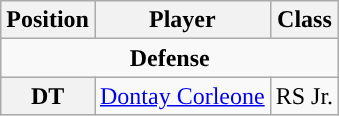<table class="wikitable">
<tr>
<th>Position</th>
<th>Player</th>
<th>Class</th>
</tr>
<tr>
<td colspan="3" style="text-align:center;  "><strong>Defense</strong></td>
</tr>
<tr style="text-align:center;">
<th rowspan="1">DT</th>
<td><a href='#'>Dontay Corleone</a></td>
<td>RS Jr.</td>
</tr>
</table>
